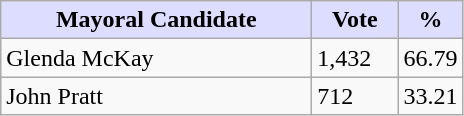<table class="wikitable">
<tr>
<th style="background:#ddf; width:200px;">Mayoral Candidate </th>
<th style="background:#ddf; width:50px;">Vote</th>
<th style="background:#ddf; width:30px;">%</th>
</tr>
<tr>
<td>Glenda McKay</td>
<td>1,432</td>
<td>66.79</td>
</tr>
<tr>
<td>John Pratt</td>
<td>712</td>
<td>33.21</td>
</tr>
</table>
